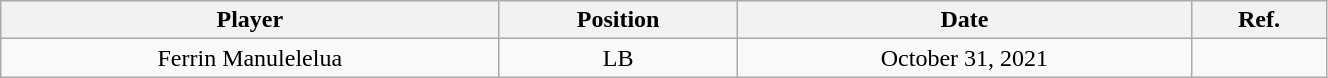<table class="wikitable" style="width: 70%;text-align: center;">
<tr>
<th style=>Player</th>
<th style=>Position</th>
<th style=>Date</th>
<th style=>Ref.</th>
</tr>
<tr align="center">
<td>Ferrin Manulelelua</td>
<td>LB</td>
<td>October 31, 2021</td>
<td></td>
</tr>
</table>
